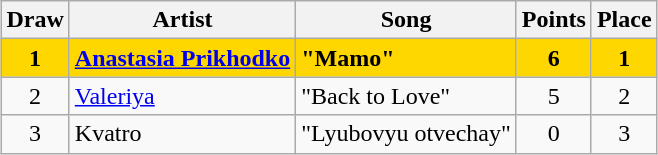<table class="sortable wikitable" style="margin: 1em auto 1em auto; text-align:center">
<tr>
<th>Draw</th>
<th>Artist</th>
<th>Song</th>
<th>Points</th>
<th>Place</th>
</tr>
<tr style="font-weight:bold; background:gold;">
<td>1</td>
<td align="left"><a href='#'>Anastasia Prikhodko</a></td>
<td align="left">"Mamo"</td>
<td>6</td>
<td>1</td>
</tr>
<tr>
<td>2</td>
<td align="left"><a href='#'>Valeriya</a></td>
<td align="left">"Back to Love"</td>
<td>5</td>
<td>2</td>
</tr>
<tr>
<td>3</td>
<td align="left">Kvatro</td>
<td align="left">"Lyubovyu otvechay"</td>
<td>0</td>
<td>3</td>
</tr>
</table>
